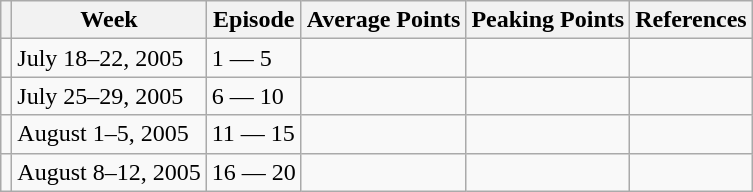<table class="wikitable">
<tr>
<th></th>
<th>Week</th>
<th>Episode</th>
<th>Average Points</th>
<th>Peaking Points</th>
<th>References</th>
</tr>
<tr>
<td></td>
<td>July 18–22, 2005</td>
<td>1 — 5</td>
<td></td>
<td></td>
<td></td>
</tr>
<tr>
<td></td>
<td>July 25–29, 2005</td>
<td>6 — 10</td>
<td></td>
<td></td>
<td></td>
</tr>
<tr>
<td></td>
<td>August 1–5, 2005</td>
<td>11 — 15</td>
<td></td>
<td></td>
<td></td>
</tr>
<tr>
<td></td>
<td>August 8–12, 2005</td>
<td>16 — 20</td>
<td></td>
<td></td>
<td></td>
</tr>
</table>
